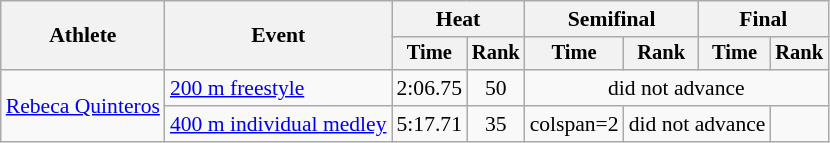<table class=wikitable style="font-size:90%">
<tr>
<th rowspan="2">Athlete</th>
<th rowspan="2">Event</th>
<th colspan="2">Heat</th>
<th colspan="2">Semifinal</th>
<th colspan="2">Final</th>
</tr>
<tr style="font-size:95%">
<th>Time</th>
<th>Rank</th>
<th>Time</th>
<th>Rank</th>
<th>Time</th>
<th>Rank</th>
</tr>
<tr align=center>
<td align=left rowspan=2><a href='#'>Rebeca Quinteros</a></td>
<td align=left><a href='#'>200 m freestyle</a></td>
<td>2:06.75</td>
<td>50</td>
<td colspan=4>did not advance</td>
</tr>
<tr align=center>
<td align=left><a href='#'>400 m individual medley</a></td>
<td>5:17.71</td>
<td>35</td>
<td>colspan=2 </td>
<td colspan=2>did not advance</td>
</tr>
</table>
